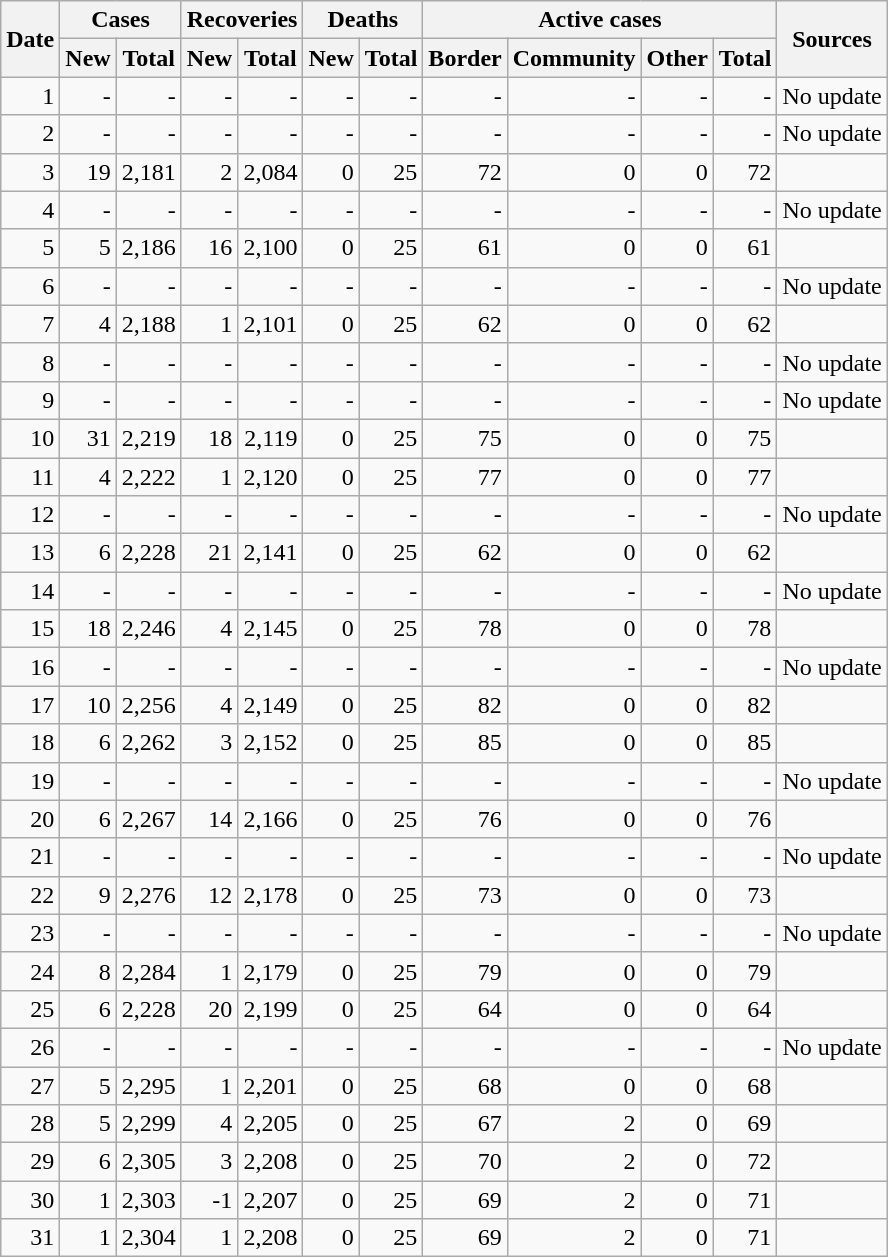<table class="wikitable sortable mw-collapsible mw-collapsed sticky-header-multi sort-under" style="text-align:right;">
<tr>
<th rowspan=2>Date</th>
<th colspan=2>Cases</th>
<th colspan=2>Recoveries</th>
<th colspan=2>Deaths</th>
<th colspan=4>Active cases</th>
<th rowspan=2 class="unsortable">Sources</th>
</tr>
<tr>
<th>New</th>
<th>Total</th>
<th>New</th>
<th>Total</th>
<th>New</th>
<th>Total</th>
<th>Border</th>
<th>Community</th>
<th>Other</th>
<th>Total</th>
</tr>
<tr>
<td>1</td>
<td>-</td>
<td>-</td>
<td>-</td>
<td>-</td>
<td>-</td>
<td>-</td>
<td>-</td>
<td>-</td>
<td>-</td>
<td>-</td>
<td>No update</td>
</tr>
<tr>
<td>2</td>
<td>-</td>
<td>-</td>
<td>-</td>
<td>-</td>
<td>-</td>
<td>-</td>
<td>-</td>
<td>-</td>
<td>-</td>
<td>-</td>
<td>No update</td>
</tr>
<tr>
<td>3</td>
<td>19</td>
<td>2,181</td>
<td>2</td>
<td>2,084</td>
<td>0</td>
<td>25</td>
<td>72</td>
<td>0</td>
<td>0</td>
<td>72</td>
<td></td>
</tr>
<tr>
<td>4</td>
<td>-</td>
<td>-</td>
<td>-</td>
<td>-</td>
<td>-</td>
<td>-</td>
<td>-</td>
<td>-</td>
<td>-</td>
<td>-</td>
<td>No update</td>
</tr>
<tr>
<td>5</td>
<td>5</td>
<td>2,186</td>
<td>16</td>
<td>2,100</td>
<td>0</td>
<td>25</td>
<td>61</td>
<td>0</td>
<td>0</td>
<td>61</td>
<td></td>
</tr>
<tr>
<td>6</td>
<td>-</td>
<td>-</td>
<td>-</td>
<td>-</td>
<td>-</td>
<td>-</td>
<td>-</td>
<td>-</td>
<td>-</td>
<td>-</td>
<td>No update</td>
</tr>
<tr>
<td>7</td>
<td>4</td>
<td>2,188</td>
<td>1</td>
<td>2,101</td>
<td>0</td>
<td>25</td>
<td>62</td>
<td>0</td>
<td>0</td>
<td>62</td>
<td></td>
</tr>
<tr>
<td>8</td>
<td>-</td>
<td>-</td>
<td>-</td>
<td>-</td>
<td>-</td>
<td>-</td>
<td>-</td>
<td>-</td>
<td>-</td>
<td>-</td>
<td>No update</td>
</tr>
<tr>
<td>9</td>
<td>-</td>
<td>-</td>
<td>-</td>
<td>-</td>
<td>-</td>
<td>-</td>
<td>-</td>
<td>-</td>
<td>-</td>
<td>-</td>
<td>No update</td>
</tr>
<tr>
<td>10</td>
<td>31</td>
<td>2,219</td>
<td>18</td>
<td>2,119</td>
<td>0</td>
<td>25</td>
<td>75</td>
<td>0</td>
<td>0</td>
<td>75</td>
<td></td>
</tr>
<tr>
<td>11</td>
<td>4</td>
<td>2,222</td>
<td>1</td>
<td>2,120</td>
<td>0</td>
<td>25</td>
<td>77</td>
<td>0</td>
<td>0</td>
<td>77</td>
<td></td>
</tr>
<tr>
<td>12</td>
<td>-</td>
<td>-</td>
<td>-</td>
<td>-</td>
<td>-</td>
<td>-</td>
<td>-</td>
<td>-</td>
<td>-</td>
<td>-</td>
<td>No update</td>
</tr>
<tr>
<td>13</td>
<td>6</td>
<td>2,228</td>
<td>21</td>
<td>2,141</td>
<td>0</td>
<td>25</td>
<td>62</td>
<td>0</td>
<td>0</td>
<td>62</td>
<td></td>
</tr>
<tr>
<td>14</td>
<td>-</td>
<td>-</td>
<td>-</td>
<td>-</td>
<td>-</td>
<td>-</td>
<td>-</td>
<td>-</td>
<td>-</td>
<td>-</td>
<td>No update</td>
</tr>
<tr>
<td>15</td>
<td>18</td>
<td>2,246</td>
<td>4</td>
<td>2,145</td>
<td>0</td>
<td>25</td>
<td>78</td>
<td>0</td>
<td>0</td>
<td>78</td>
<td></td>
</tr>
<tr>
<td>16</td>
<td>-</td>
<td>-</td>
<td>-</td>
<td>-</td>
<td>-</td>
<td>-</td>
<td>-</td>
<td>-</td>
<td>-</td>
<td>-</td>
<td>No update</td>
</tr>
<tr>
<td>17</td>
<td>10</td>
<td>2,256</td>
<td>4</td>
<td>2,149</td>
<td>0</td>
<td>25</td>
<td>82</td>
<td>0</td>
<td>0</td>
<td>82</td>
<td></td>
</tr>
<tr>
<td>18</td>
<td>6</td>
<td>2,262</td>
<td>3</td>
<td>2,152</td>
<td>0</td>
<td>25</td>
<td>85</td>
<td>0</td>
<td>0</td>
<td>85</td>
<td></td>
</tr>
<tr>
<td>19</td>
<td>-</td>
<td>-</td>
<td>-</td>
<td>-</td>
<td>-</td>
<td>-</td>
<td>-</td>
<td>-</td>
<td>-</td>
<td>-</td>
<td>No update</td>
</tr>
<tr>
<td>20</td>
<td>6</td>
<td>2,267</td>
<td>14</td>
<td>2,166</td>
<td>0</td>
<td>25</td>
<td>76</td>
<td>0</td>
<td>0</td>
<td>76</td>
<td></td>
</tr>
<tr>
<td>21</td>
<td>-</td>
<td>-</td>
<td>-</td>
<td>-</td>
<td>-</td>
<td>-</td>
<td>-</td>
<td>-</td>
<td>-</td>
<td>-</td>
<td>No update</td>
</tr>
<tr>
<td>22</td>
<td>9</td>
<td>2,276</td>
<td>12</td>
<td>2,178</td>
<td>0</td>
<td>25</td>
<td>73</td>
<td>0</td>
<td>0</td>
<td>73</td>
<td></td>
</tr>
<tr>
<td>23</td>
<td>-</td>
<td>-</td>
<td>-</td>
<td>-</td>
<td>-</td>
<td>-</td>
<td>-</td>
<td>-</td>
<td>-</td>
<td>-</td>
<td>No update</td>
</tr>
<tr>
<td>24</td>
<td>8</td>
<td>2,284</td>
<td>1</td>
<td>2,179</td>
<td>0</td>
<td>25</td>
<td>79</td>
<td>0</td>
<td>0</td>
<td>79</td>
<td></td>
</tr>
<tr>
<td>25</td>
<td>6</td>
<td>2,228</td>
<td>20</td>
<td>2,199</td>
<td>0</td>
<td>25</td>
<td>64</td>
<td>0</td>
<td>0</td>
<td>64</td>
<td></td>
</tr>
<tr>
<td>26</td>
<td>-</td>
<td>-</td>
<td>-</td>
<td>-</td>
<td>-</td>
<td>-</td>
<td>-</td>
<td>-</td>
<td>-</td>
<td>-</td>
<td>No update</td>
</tr>
<tr>
<td>27</td>
<td>5</td>
<td>2,295</td>
<td>1</td>
<td>2,201</td>
<td>0</td>
<td>25</td>
<td>68</td>
<td>0</td>
<td>0</td>
<td>68</td>
<td></td>
</tr>
<tr>
<td>28</td>
<td>5</td>
<td>2,299</td>
<td>4</td>
<td>2,205</td>
<td>0</td>
<td>25</td>
<td>67</td>
<td>2</td>
<td>0</td>
<td>69</td>
<td></td>
</tr>
<tr>
<td>29</td>
<td>6</td>
<td>2,305</td>
<td>3</td>
<td>2,208</td>
<td>0</td>
<td>25</td>
<td>70</td>
<td>2</td>
<td>0</td>
<td>72</td>
<td></td>
</tr>
<tr>
<td>30</td>
<td>1</td>
<td>2,303</td>
<td>-1</td>
<td>2,207</td>
<td>0</td>
<td>25</td>
<td>69</td>
<td>2</td>
<td>0</td>
<td>71</td>
<td></td>
</tr>
<tr>
<td>31</td>
<td>1</td>
<td>2,304</td>
<td>1</td>
<td>2,208</td>
<td>0</td>
<td>25</td>
<td>69</td>
<td>2</td>
<td>0</td>
<td>71</td>
<td></td>
</tr>
</table>
